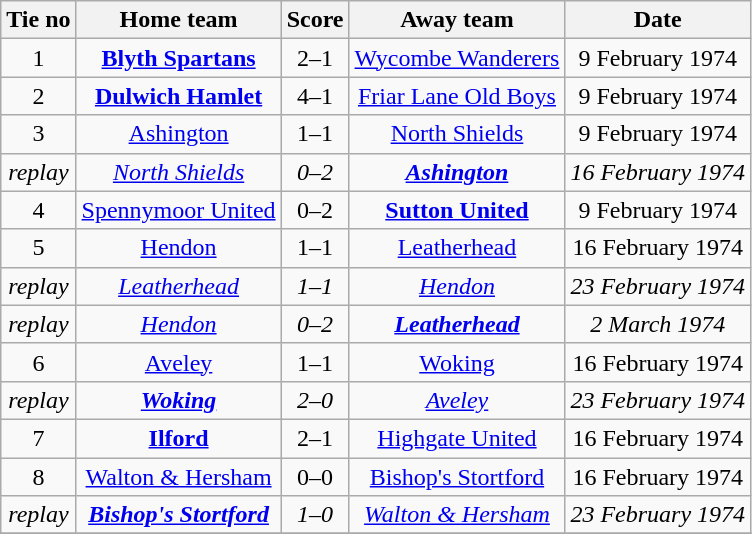<table class="wikitable" style="text-align: center">
<tr>
<th>Tie no</th>
<th>Home team</th>
<th>Score</th>
<th>Away team</th>
<th>Date</th>
</tr>
<tr>
<td>1</td>
<td><strong><a href='#'>Blyth Spartans</a></strong></td>
<td>2–1</td>
<td><a href='#'>Wycombe Wanderers</a></td>
<td>9 February 1974</td>
</tr>
<tr>
<td>2</td>
<td><strong><a href='#'>Dulwich Hamlet</a></strong></td>
<td>4–1</td>
<td><a href='#'>Friar Lane Old Boys</a></td>
<td>9 February 1974</td>
</tr>
<tr>
<td>3</td>
<td><a href='#'>Ashington</a></td>
<td>1–1</td>
<td><a href='#'>North Shields</a></td>
<td>9 February 1974</td>
</tr>
<tr>
<td><em>replay</em></td>
<td><em><a href='#'>North Shields</a></em></td>
<td><em>0–2</em></td>
<td><strong><em><a href='#'>Ashington</a></em></strong></td>
<td><em>16 February 1974</em></td>
</tr>
<tr>
<td>4</td>
<td><a href='#'>Spennymoor United</a></td>
<td>0–2</td>
<td><strong><a href='#'>Sutton United</a></strong></td>
<td>9 February 1974</td>
</tr>
<tr>
<td>5</td>
<td><a href='#'>Hendon</a></td>
<td>1–1</td>
<td><a href='#'>Leatherhead</a></td>
<td>16 February 1974</td>
</tr>
<tr>
<td><em>replay</em></td>
<td><em><a href='#'>Leatherhead</a></em></td>
<td><em>1–1</em></td>
<td><em><a href='#'>Hendon</a></em></td>
<td><em>23 February 1974</em></td>
</tr>
<tr>
<td><em>replay</em></td>
<td><em><a href='#'>Hendon</a></em></td>
<td><em>0–2</em></td>
<td><strong><em><a href='#'>Leatherhead</a></em></strong></td>
<td><em>2 March 1974</em></td>
</tr>
<tr>
<td>6</td>
<td><a href='#'>Aveley</a></td>
<td>1–1</td>
<td><a href='#'>Woking</a></td>
<td>16 February 1974</td>
</tr>
<tr>
<td><em>replay</em></td>
<td><strong><em><a href='#'>Woking</a></em></strong></td>
<td><em>2–0</em></td>
<td><em><a href='#'>Aveley</a></em></td>
<td><em>23 February 1974</em></td>
</tr>
<tr>
<td>7</td>
<td><strong><a href='#'>Ilford</a></strong></td>
<td>2–1</td>
<td><a href='#'>Highgate United</a></td>
<td>16 February 1974</td>
</tr>
<tr>
<td>8</td>
<td><a href='#'>Walton & Hersham</a></td>
<td>0–0</td>
<td><a href='#'>Bishop's Stortford</a></td>
<td>16 February 1974</td>
</tr>
<tr>
<td><em>replay</em></td>
<td><strong><em><a href='#'>Bishop's Stortford</a></em></strong></td>
<td><em>1–0</em></td>
<td><em><a href='#'>Walton & Hersham</a></em></td>
<td><em>23 February 1974</em></td>
</tr>
<tr>
</tr>
</table>
